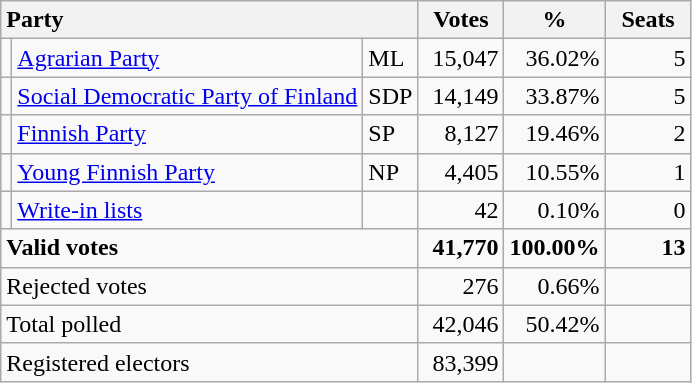<table class="wikitable" border="1" style="text-align:right;">
<tr>
<th style="text-align:left;" colspan=3>Party</th>
<th align=center width="50">Votes</th>
<th align=center width="50">%</th>
<th align=center width="50">Seats</th>
</tr>
<tr>
<td></td>
<td align=left><a href='#'>Agrarian Party</a></td>
<td align=left>ML</td>
<td>15,047</td>
<td>36.02%</td>
<td>5</td>
</tr>
<tr>
<td></td>
<td align=left style="white-space: nowrap;"><a href='#'>Social Democratic Party of Finland</a></td>
<td align=left>SDP</td>
<td>14,149</td>
<td>33.87%</td>
<td>5</td>
</tr>
<tr>
<td></td>
<td align=left><a href='#'>Finnish Party</a></td>
<td align=left>SP</td>
<td>8,127</td>
<td>19.46%</td>
<td>2</td>
</tr>
<tr>
<td></td>
<td align=left><a href='#'>Young Finnish Party</a></td>
<td align=left>NP</td>
<td>4,405</td>
<td>10.55%</td>
<td>1</td>
</tr>
<tr>
<td></td>
<td align=left><a href='#'>Write-in lists</a></td>
<td align=left></td>
<td>42</td>
<td>0.10%</td>
<td>0</td>
</tr>
<tr style="font-weight:bold">
<td align=left colspan=3>Valid votes</td>
<td>41,770</td>
<td>100.00%</td>
<td>13</td>
</tr>
<tr>
<td align=left colspan=3>Rejected votes</td>
<td>276</td>
<td>0.66%</td>
<td></td>
</tr>
<tr>
<td align=left colspan=3>Total polled</td>
<td>42,046</td>
<td>50.42%</td>
<td></td>
</tr>
<tr>
<td align=left colspan=3>Registered electors</td>
<td>83,399</td>
<td></td>
<td></td>
</tr>
</table>
